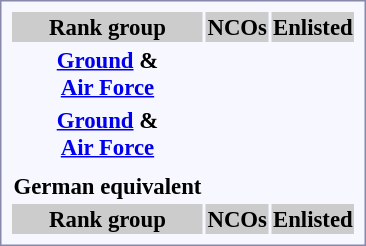<table style="border:1px solid #8888aa; background-color:#f7f8ff; padding:5px; font-size:95%; margin: 0px 12px 12px 0px;">
<tr style="background-color:#CCCCCC; text-align:center;">
<th>Rank group</th>
<th colspan=3>NCOs</th>
<th colspan=3>Enlisted</th>
</tr>
<tr style="text-align:center;">
<td rowspan=2><strong> <a href='#'>Ground</a> &<br><a href='#'>Air Force</a></strong><br></td>
<td></td>
<td></td>
<td></td>
<td></td>
<td></td>
<td></td>
</tr>
<tr style="text-align:center;">
<td></td>
<td></td>
<td></td>
<td></td>
<td></td>
<td></td>
</tr>
<tr style="text-align:center;">
<td rowspan=2><strong> <a href='#'>Ground</a> &<br><a href='#'>Air Force</a></strong><br></td>
<td></td>
<td></td>
<td></td>
<td></td>
<td></td>
<td></td>
</tr>
<tr style="text-align:center;">
<td></td>
<td></td>
<td></td>
<td></td>
<td></td>
<td></td>
</tr>
<tr style="text-align:center;">
<td colspan=7></td>
</tr>
<tr style="text-align:center;">
<th>German equivalent</th>
<td></td>
<td></td>
<td></td>
<td></td>
<td></td>
<td></td>
</tr>
<tr style="background-color:#CCCCCC; text-align:center;">
<th>Rank group</th>
<th colspan=3>NCOs</th>
<th colspan=3>Enlisted</th>
</tr>
</table>
